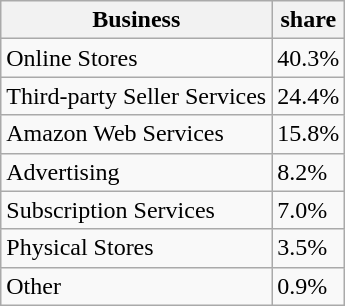<table class="wikitable floatright">
<tr>
<th>Business</th>
<th>share</th>
</tr>
<tr>
<td>Online Stores</td>
<td>40.3%</td>
</tr>
<tr>
<td>Third-party Seller Services</td>
<td>24.4%</td>
</tr>
<tr>
<td>Amazon Web Services</td>
<td>15.8%</td>
</tr>
<tr>
<td>Advertising</td>
<td>8.2%</td>
</tr>
<tr>
<td>Subscription Services</td>
<td>7.0%</td>
</tr>
<tr>
<td>Physical Stores</td>
<td>3.5%</td>
</tr>
<tr>
<td>Other</td>
<td>0.9%</td>
</tr>
</table>
